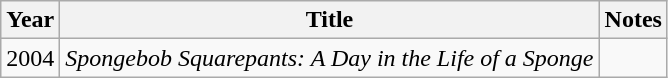<table class="wikitable">
<tr>
<th>Year</th>
<th>Title</th>
<th>Notes</th>
</tr>
<tr>
<td>2004</td>
<td><em>Spongebob Squarepants: A Day in the Life of a Sponge</em></td>
<td></td>
</tr>
</table>
